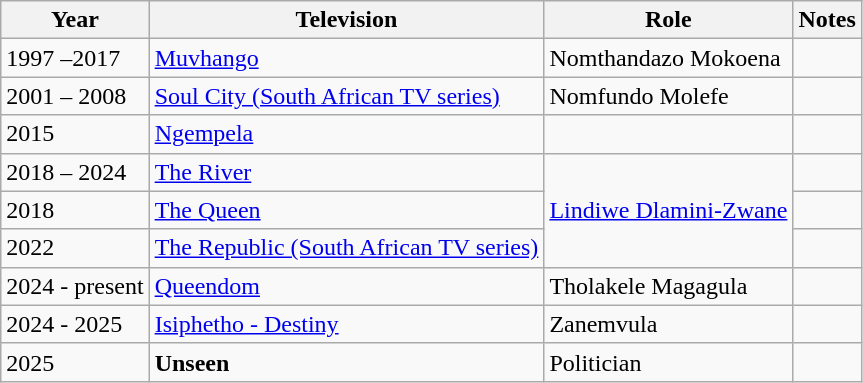<table class="wikitable">
<tr>
<th>Year</th>
<th>Television</th>
<th>Role</th>
<th>Notes</th>
</tr>
<tr>
<td>1997 –2017</td>
<td><a href='#'>Muvhango</a></td>
<td>Nomthandazo Mokoena</td>
<td></td>
</tr>
<tr>
<td>2001 – 2008</td>
<td><a href='#'>Soul City (South African TV series)</a></td>
<td>Nomfundo Molefe</td>
<td></td>
</tr>
<tr>
<td>2015</td>
<td><a href='#'>Ngempela</a></td>
<td></td>
<td></td>
</tr>
<tr>
<td>2018 – 2024</td>
<td><a href='#'>The River</a></td>
<td rowspan="3"><a href='#'>Lindiwe Dlamini-Zwane</a></td>
<td></td>
</tr>
<tr>
<td>2018</td>
<td><a href='#'>The Queen</a></td>
<td></td>
</tr>
<tr>
<td>2022</td>
<td><a href='#'>The Republic (South African TV series)</a></td>
<td></td>
</tr>
<tr>
<td>2024 - present</td>
<td><a href='#'>Queendom</a></td>
<td>Tholakele Magagula</td>
<td></td>
</tr>
<tr>
<td>2024 - 2025</td>
<td><a href='#'>Isiphetho - Destiny</a></td>
<td>Zanemvula</td>
<td></td>
</tr>
<tr>
<td>2025</td>
<td><strong>Unseen</strong></td>
<td>Politician</td>
<td></td>
</tr>
</table>
